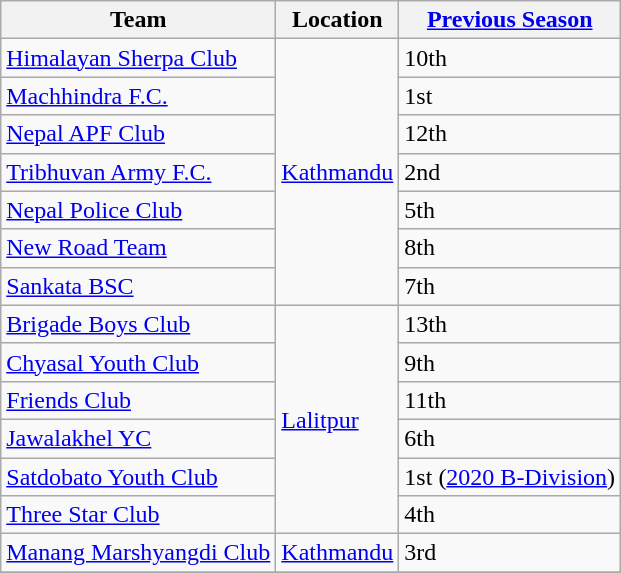<table class="wikitable sortable">
<tr>
<th>Team</th>
<th>Location</th>
<th><a href='#'>Previous Season</a></th>
</tr>
<tr>
<td><a href='#'>Himalayan Sherpa Club</a></td>
<td rowspan="7"><a href='#'>Kathmandu</a></td>
<td>10th</td>
</tr>
<tr>
<td><a href='#'>Machhindra F.C.</a></td>
<td>1st</td>
</tr>
<tr>
<td><a href='#'>Nepal APF Club</a></td>
<td>12th</td>
</tr>
<tr>
<td><a href='#'>Tribhuvan Army F.C.</a></td>
<td>2nd</td>
</tr>
<tr>
<td><a href='#'>Nepal Police Club</a></td>
<td>5th</td>
</tr>
<tr>
<td><a href='#'>New Road Team</a></td>
<td>8th</td>
</tr>
<tr>
<td><a href='#'>Sankata BSC</a></td>
<td>7th</td>
</tr>
<tr>
<td><a href='#'>Brigade Boys Club</a></td>
<td rowspan="6"><a href='#'>Lalitpur</a></td>
<td>13th</td>
</tr>
<tr>
<td><a href='#'>Chyasal Youth Club</a></td>
<td>9th</td>
</tr>
<tr>
<td><a href='#'>Friends Club</a></td>
<td>11th</td>
</tr>
<tr>
<td><a href='#'>Jawalakhel YC</a></td>
<td>6th</td>
</tr>
<tr>
<td><a href='#'>Satdobato Youth Club</a></td>
<td>1st (<a href='#'>2020 B-Division</a>)</td>
</tr>
<tr>
<td><a href='#'>Three Star Club</a></td>
<td>4th</td>
</tr>
<tr>
<td><a href='#'>Manang Marshyangdi Club</a></td>
<td><a href='#'>Kathmandu</a></td>
<td>3rd</td>
</tr>
<tr>
</tr>
</table>
